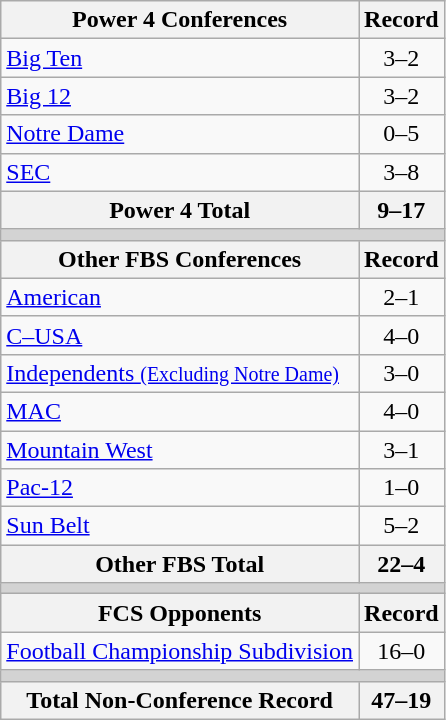<table class="wikitable">
<tr>
<th>Power 4 Conferences</th>
<th>Record</th>
</tr>
<tr>
<td><a href='#'>Big Ten</a></td>
<td style="text-align:center">3–2</td>
</tr>
<tr>
<td><a href='#'>Big 12</a></td>
<td style="text-align:center">3–2</td>
</tr>
<tr>
<td><a href='#'>Notre Dame</a></td>
<td style="text-align:center">0–5</td>
</tr>
<tr>
<td><a href='#'>SEC</a></td>
<td style="text-align:center">3–8</td>
</tr>
<tr>
<th>Power 4 Total</th>
<th>9–17</th>
</tr>
<tr>
<th colspan="2" style="background:lightgrey;"></th>
</tr>
<tr>
<th>Other FBS Conferences</th>
<th>Record</th>
</tr>
<tr>
<td><a href='#'>American</a></td>
<td style="text-align:center">2–1</td>
</tr>
<tr>
<td><a href='#'>C–USA</a></td>
<td style="text-align:center">4–0</td>
</tr>
<tr>
<td><a href='#'>Independents <small>(Excluding Notre Dame)</small></a></td>
<td style="text-align:center">3–0</td>
</tr>
<tr>
<td><a href='#'>MAC</a></td>
<td style="text-align:center">4–0</td>
</tr>
<tr>
<td><a href='#'>Mountain West</a></td>
<td style="text-align:center">3–1</td>
</tr>
<tr>
<td><a href='#'>Pac-12</a></td>
<td style="text-align:center">1–0</td>
</tr>
<tr>
<td><a href='#'>Sun Belt</a></td>
<td style="text-align:center">5–2</td>
</tr>
<tr>
<th>Other FBS Total</th>
<th>22–4</th>
</tr>
<tr>
<th colspan="2" style="background:lightgrey;"></th>
</tr>
<tr>
<th>FCS Opponents</th>
<th>Record</th>
</tr>
<tr>
<td><a href='#'>Football Championship Subdivision</a></td>
<td style="text-align:center">16–0</td>
</tr>
<tr>
<th colspan="2" style="background:lightgrey;"></th>
</tr>
<tr>
<th>Total Non-Conference Record</th>
<th>47–19</th>
</tr>
</table>
